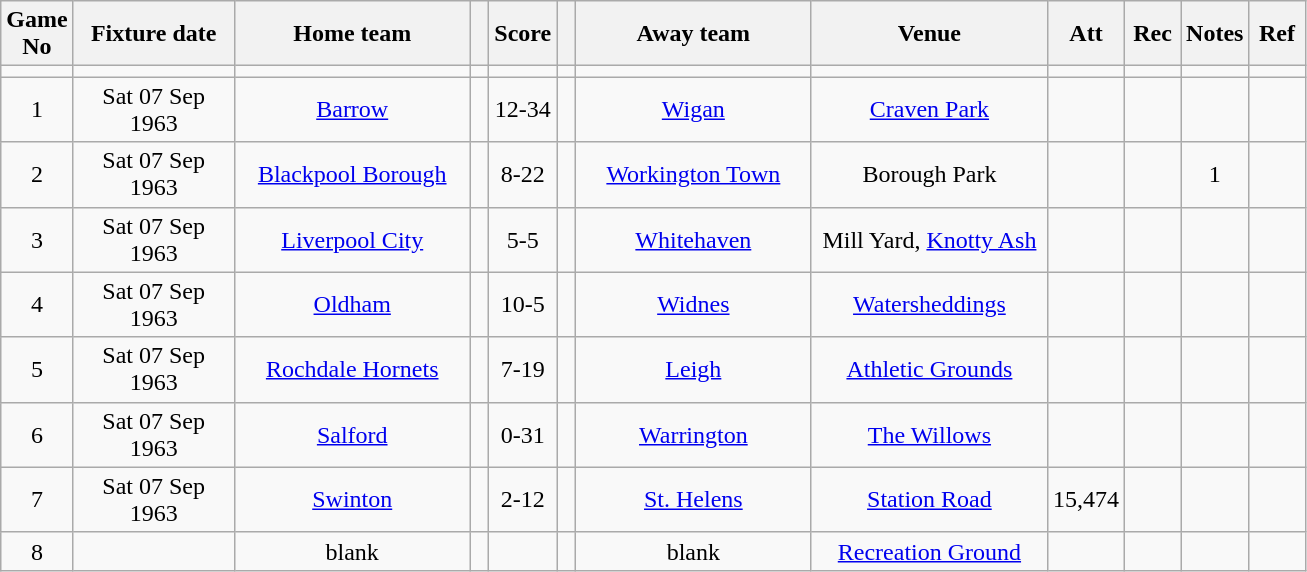<table class="wikitable" style="text-align:center;">
<tr>
<th width=20 abbr="No">Game No</th>
<th width=100 abbr="Date">Fixture date</th>
<th width=150 abbr="Home team">Home team</th>
<th width=5 abbr="space"></th>
<th width=20 abbr="Score">Score</th>
<th width=5 abbr="space"></th>
<th width=150 abbr="Away team">Away team</th>
<th width=150 abbr="Venue">Venue</th>
<th width=30 abbr="Att">Att</th>
<th width=30 abbr="Rec">Rec</th>
<th width=20 abbr="Notes">Notes</th>
<th width=30 abbr="Ref">Ref</th>
</tr>
<tr>
<td></td>
<td></td>
<td></td>
<td></td>
<td></td>
<td></td>
<td></td>
<td></td>
<td></td>
<td></td>
<td></td>
<td></td>
</tr>
<tr>
<td>1</td>
<td>Sat 07 Sep 1963</td>
<td><a href='#'>Barrow</a></td>
<td></td>
<td>12-34</td>
<td></td>
<td><a href='#'>Wigan</a></td>
<td><a href='#'>Craven Park</a></td>
<td></td>
<td></td>
<td></td>
<td></td>
</tr>
<tr>
<td>2</td>
<td>Sat 07 Sep 1963</td>
<td><a href='#'>Blackpool Borough</a></td>
<td></td>
<td>8-22</td>
<td></td>
<td><a href='#'>Workington Town</a></td>
<td>Borough Park</td>
<td></td>
<td></td>
<td>1</td>
<td></td>
</tr>
<tr>
<td>3</td>
<td>Sat 07 Sep 1963</td>
<td><a href='#'>Liverpool City</a></td>
<td></td>
<td>5-5</td>
<td></td>
<td><a href='#'>Whitehaven</a></td>
<td>Mill Yard, <a href='#'>Knotty Ash</a></td>
<td></td>
<td></td>
<td></td>
<td></td>
</tr>
<tr>
<td>4</td>
<td>Sat 07 Sep 1963</td>
<td><a href='#'>Oldham</a></td>
<td></td>
<td>10-5</td>
<td></td>
<td><a href='#'>Widnes</a></td>
<td><a href='#'>Watersheddings</a></td>
<td></td>
<td></td>
<td></td>
<td></td>
</tr>
<tr>
<td>5</td>
<td>Sat 07 Sep 1963</td>
<td><a href='#'>Rochdale Hornets</a></td>
<td></td>
<td>7-19</td>
<td></td>
<td><a href='#'>Leigh</a></td>
<td><a href='#'>Athletic Grounds</a></td>
<td></td>
<td></td>
<td></td>
<td></td>
</tr>
<tr>
<td>6</td>
<td>Sat 07 Sep 1963</td>
<td><a href='#'>Salford</a></td>
<td></td>
<td>0-31</td>
<td></td>
<td><a href='#'>Warrington</a></td>
<td><a href='#'>The Willows</a></td>
<td></td>
<td></td>
<td></td>
<td></td>
</tr>
<tr>
<td>7</td>
<td>Sat 07 Sep 1963</td>
<td><a href='#'>Swinton</a></td>
<td></td>
<td>2-12</td>
<td></td>
<td><a href='#'>St. Helens</a></td>
<td><a href='#'>Station Road</a></td>
<td>15,474</td>
<td></td>
<td></td>
<td></td>
</tr>
<tr>
<td>8</td>
<td></td>
<td>blank</td>
<td></td>
<td></td>
<td></td>
<td>blank</td>
<td><a href='#'>Recreation Ground</a></td>
<td></td>
<td></td>
<td></td>
<td></td>
</tr>
</table>
